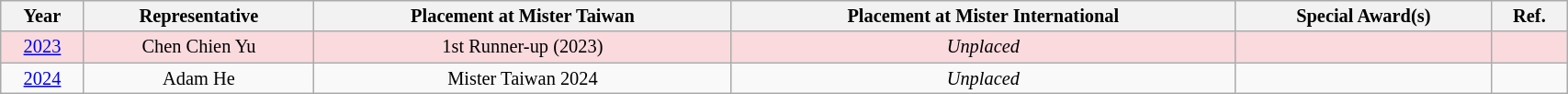<table class="wikitable sortable" style="font-size: 85%;text-align:center" width="90%">
<tr>
<th>Year</th>
<th>Representative</th>
<th>Placement at Mister Taiwan</th>
<th>Placement at Mister International</th>
<th>Special Award(s)</th>
<th>Ref.</th>
</tr>
<tr bgcolor=#FADADD>
<td><a href='#'>2023</a></td>
<td>Chen Chien Yu</td>
<td nowrap>1st Runner-up (2023)</td>
<td><em>Unplaced</em></td>
<td style="background:;"></td>
<td></td>
</tr>
<tr>
<td><a href='#'>2024</a></td>
<td>Adam He</td>
<td>Mister Taiwan 2024</td>
<td nowrap><em>Unplaced</em></td>
<td></td>
<td></td>
</tr>
</table>
